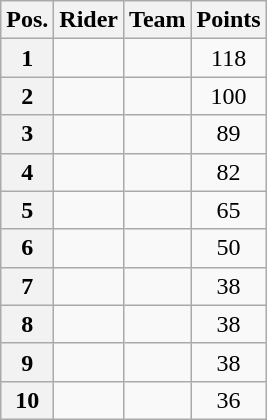<table class="wikitable">
<tr>
<th>Pos.</th>
<th>Rider</th>
<th>Team</th>
<th>Points</th>
</tr>
<tr>
<th>1</th>
<td></td>
<td></td>
<td align="center">118</td>
</tr>
<tr>
<th>2</th>
<td></td>
<td></td>
<td align="center">100</td>
</tr>
<tr>
<th>3</th>
<td></td>
<td></td>
<td align="center">89</td>
</tr>
<tr>
<th>4</th>
<td></td>
<td></td>
<td align="center">82</td>
</tr>
<tr>
<th>5</th>
<td></td>
<td></td>
<td align="center">65</td>
</tr>
<tr>
<th>6</th>
<td></td>
<td></td>
<td align="center">50</td>
</tr>
<tr>
<th>7</th>
<td></td>
<td></td>
<td align="center">38</td>
</tr>
<tr>
<th>8</th>
<td></td>
<td></td>
<td align="center">38</td>
</tr>
<tr>
<th>9</th>
<td></td>
<td></td>
<td align="center">38</td>
</tr>
<tr>
<th>10</th>
<td></td>
<td></td>
<td align="center">36</td>
</tr>
</table>
